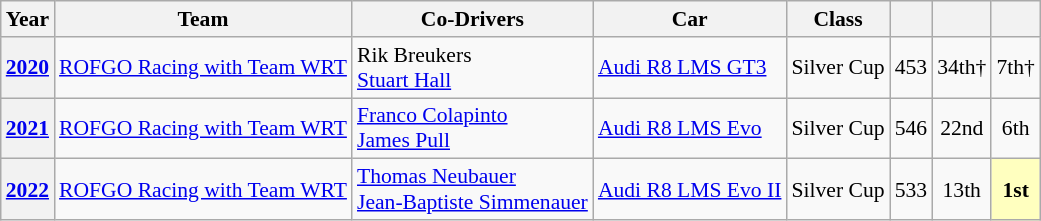<table class="wikitable" style="text-align:center; font-size:90%">
<tr>
<th scope="col">Year</th>
<th scope="col">Team</th>
<th scope="col">Co-Drivers</th>
<th scope="col">Car</th>
<th scope="col">Class</th>
<th scope="col"></th>
<th scope="col"></th>
<th scope="col"></th>
</tr>
<tr>
<th><a href='#'>2020</a></th>
<td align="left"> <a href='#'>ROFGO Racing with Team WRT</a></td>
<td align="left"> Rik Breukers<br> <a href='#'>Stuart Hall</a></td>
<td align="left"><a href='#'>Audi R8 LMS GT3</a></td>
<td>Silver Cup</td>
<td>453</td>
<td>34th†</td>
<td>7th†</td>
</tr>
<tr>
<th><a href='#'>2021</a></th>
<td align="left"> <a href='#'>ROFGO Racing with Team WRT</a></td>
<td align="left"> <a href='#'>Franco Colapinto</a><br> <a href='#'>James Pull</a></td>
<td align="left"><a href='#'>Audi R8 LMS Evo</a></td>
<td>Silver Cup</td>
<td>546</td>
<td>22nd</td>
<td>6th</td>
</tr>
<tr>
<th><a href='#'>2022</a></th>
<td align="left"> <a href='#'>ROFGO Racing with Team WRT</a></td>
<td align="left"> <a href='#'>Thomas Neubauer</a><br> <a href='#'>Jean-Baptiste Simmenauer</a></td>
<td align="left"><a href='#'>Audi R8 LMS Evo II</a></td>
<td>Silver Cup</td>
<td>533</td>
<td>13th</td>
<td style="background:#FFFFBF;"><strong>1st</strong></td>
</tr>
</table>
